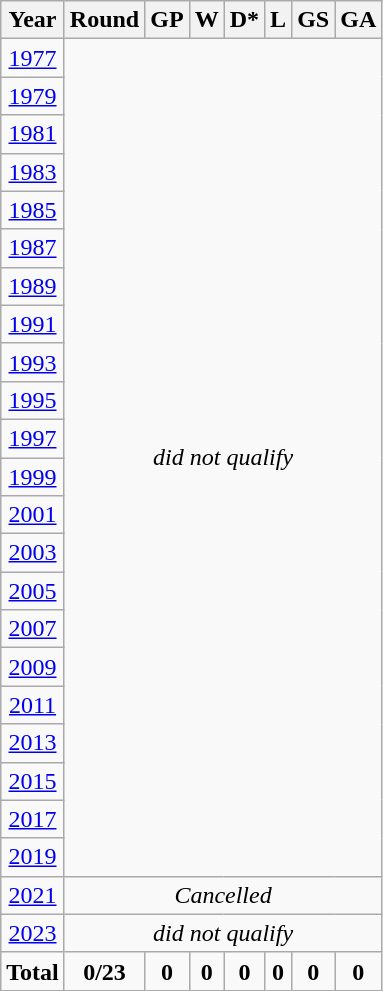<table class="wikitable" style="text-align: center;">
<tr>
<th>Year</th>
<th>Round</th>
<th>GP</th>
<th>W</th>
<th>D*</th>
<th>L</th>
<th>GS</th>
<th>GA</th>
</tr>
<tr>
<td> <a href='#'>1977</a></td>
<td rowspan=22 colspan=15><em>did not qualify</em></td>
</tr>
<tr>
<td> <a href='#'>1979</a></td>
</tr>
<tr>
<td> <a href='#'>1981</a></td>
</tr>
<tr>
<td> <a href='#'>1983</a></td>
</tr>
<tr>
<td> <a href='#'>1985</a></td>
</tr>
<tr>
<td> <a href='#'>1987</a></td>
</tr>
<tr>
<td> <a href='#'>1989</a></td>
</tr>
<tr>
<td> <a href='#'>1991</a></td>
</tr>
<tr>
<td> <a href='#'>1993</a></td>
</tr>
<tr>
<td> <a href='#'>1995</a></td>
</tr>
<tr>
<td> <a href='#'>1997</a></td>
</tr>
<tr>
<td> <a href='#'>1999</a></td>
</tr>
<tr>
<td> <a href='#'>2001</a></td>
</tr>
<tr>
<td> <a href='#'>2003</a></td>
</tr>
<tr>
<td> <a href='#'>2005</a></td>
</tr>
<tr>
<td> <a href='#'>2007</a></td>
</tr>
<tr>
<td> <a href='#'>2009</a></td>
</tr>
<tr>
<td> <a href='#'>2011</a></td>
</tr>
<tr>
<td> <a href='#'>2013</a></td>
</tr>
<tr>
<td> <a href='#'>2015</a></td>
</tr>
<tr>
<td> <a href='#'>2017</a></td>
</tr>
<tr>
<td> <a href='#'>2019</a></td>
</tr>
<tr>
<td> <a href='#'>2021</a></td>
<td colspan=15><em>Cancelled</em></td>
</tr>
<tr>
<td> <a href='#'>2023</a></td>
<td colspan=15><em>did not qualify</em></td>
</tr>
<tr>
<td><strong>Total</strong></td>
<td><strong>0/23</strong></td>
<td><strong>0</strong></td>
<td><strong>0</strong></td>
<td><strong>0</strong></td>
<td><strong>0</strong></td>
<td><strong>0</strong></td>
<td><strong>0</strong></td>
</tr>
</table>
